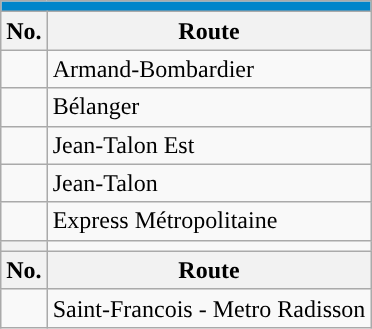<table align=center class="wikitable">
<tr>
<th style="background: #0085CA; font-size:100%; color:#FFFFFF;"colspan="4"><a href='#'></a></th>
</tr>
<tr>
<th>No.</th>
<th>Route</th>
</tr>
<tr>
<td {{Avoid wrap> </td>
<td>Armand-Bombardier</td>
</tr>
<tr>
<td></td>
<td>Bélanger</td>
</tr>
<tr>
<td {{Avoid wrap> </td>
<td>Jean-Talon Est</td>
</tr>
<tr>
<td {{Avoid wrap> </td>
<td>Jean-Talon</td>
</tr>
<tr>
<td></td>
<td>Express Métropolitaine</td>
</tr>
<tr>
<th style="background: #"><a href='#'></a></th>
</tr>
<tr>
<th>No.</th>
<th>Route</th>
</tr>
<tr>
<td></td>
<td>Saint-Francois - Metro Radisson</td>
</tr>
</table>
